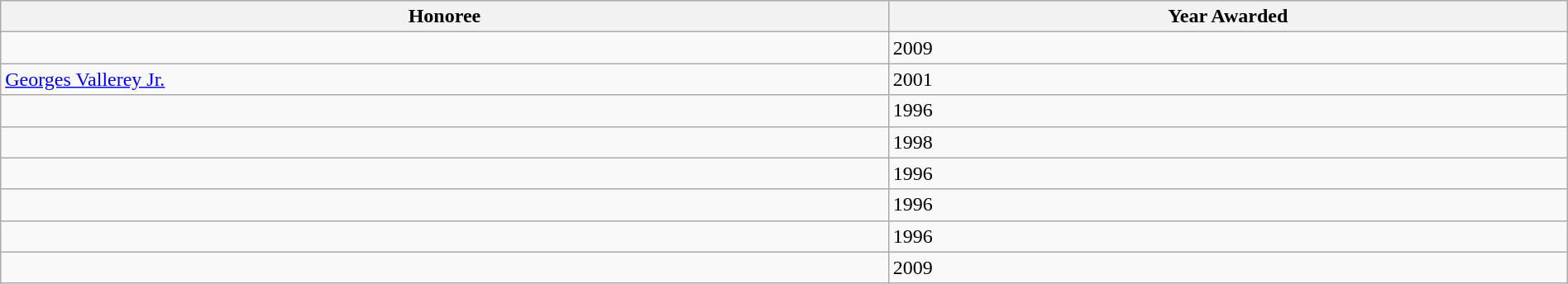<table class="wikitable sortable" style="width: 100%">
<tr>
<th scope="col">Honoree</th>
<th>Year Awarded</th>
</tr>
<tr>
<td></td>
<td>2009</td>
</tr>
<tr>
<td><a href='#'>Georges Vallerey Jr.</a></td>
<td>2001</td>
</tr>
<tr>
<td></td>
<td>1996</td>
</tr>
<tr>
<td></td>
<td>1998</td>
</tr>
<tr>
<td></td>
<td>1996</td>
</tr>
<tr>
<td></td>
<td>1996</td>
</tr>
<tr>
<td></td>
<td>1996</td>
</tr>
<tr>
<td></td>
<td>2009</td>
</tr>
</table>
